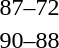<table style="text-align:center">
<tr>
<th width=200></th>
<th width=100></th>
<th width=200></th>
<th></th>
</tr>
<tr>
<td align=right><strong></strong></td>
<td>87–72</td>
<td align=left></td>
</tr>
<tr>
<td align=right><strong></strong></td>
<td>90–88</td>
<td align=left></td>
</tr>
</table>
